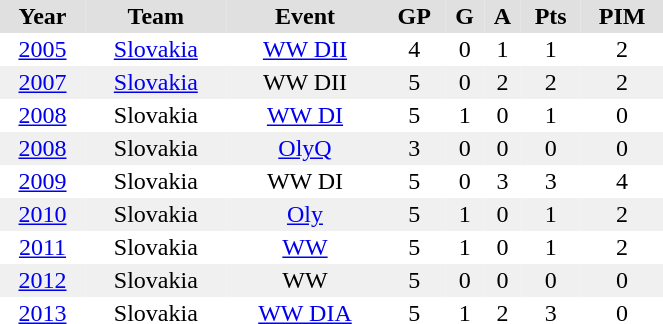<table BORDER="0" CELLPADDING="2" CELLSPACING="0" width="35%">
<tr ALIGN="center" bgcolor="#e0e0e0">
<th>Year</th>
<th>Team</th>
<th>Event</th>
<th>GP</th>
<th>G</th>
<th>A</th>
<th>Pts</th>
<th>PIM</th>
</tr>
<tr ALIGN="center">
<td><a href='#'>2005</a></td>
<td><a href='#'>Slovakia</a></td>
<td><a href='#'>WW DII</a></td>
<td>4</td>
<td>0</td>
<td>1</td>
<td>1</td>
<td>2</td>
</tr>
<tr ALIGN="center" bgcolor="#f0f0f0">
<td><a href='#'>2007</a></td>
<td><a href='#'>Slovakia</a></td>
<td>WW DII</td>
<td>5</td>
<td>0</td>
<td>2</td>
<td>2</td>
<td>2</td>
</tr>
<tr ALIGN="center">
<td><a href='#'>2008</a></td>
<td>Slovakia</td>
<td><a href='#'>WW DI</a></td>
<td>5</td>
<td>1</td>
<td>0</td>
<td>1</td>
<td>0</td>
</tr>
<tr ALIGN="center" bgcolor="#f0f0f0">
<td><a href='#'>2008</a></td>
<td>Slovakia</td>
<td><a href='#'>OlyQ</a></td>
<td>3</td>
<td>0</td>
<td>0</td>
<td>0</td>
<td>0</td>
</tr>
<tr ALIGN="center">
<td><a href='#'>2009</a></td>
<td>Slovakia</td>
<td>WW DI</td>
<td>5</td>
<td>0</td>
<td>3</td>
<td>3</td>
<td>4</td>
</tr>
<tr ALIGN="center" bgcolor="#f0f0f0">
<td><a href='#'>2010</a></td>
<td>Slovakia</td>
<td><a href='#'>Oly</a></td>
<td>5</td>
<td>1</td>
<td>0</td>
<td>1</td>
<td>2</td>
</tr>
<tr ALIGN="center">
<td><a href='#'>2011</a></td>
<td>Slovakia</td>
<td><a href='#'>WW</a></td>
<td>5</td>
<td>1</td>
<td>0</td>
<td>1</td>
<td>2</td>
</tr>
<tr ALIGN="center" bgcolor="#f0f0f0">
<td><a href='#'>2012</a></td>
<td>Slovakia</td>
<td>WW</td>
<td>5</td>
<td>0</td>
<td>0</td>
<td>0</td>
<td>0</td>
</tr>
<tr ALIGN="center">
<td><a href='#'>2013</a></td>
<td>Slovakia</td>
<td><a href='#'>WW DIA</a></td>
<td>5</td>
<td>1</td>
<td>2</td>
<td>3</td>
<td>0</td>
</tr>
</table>
